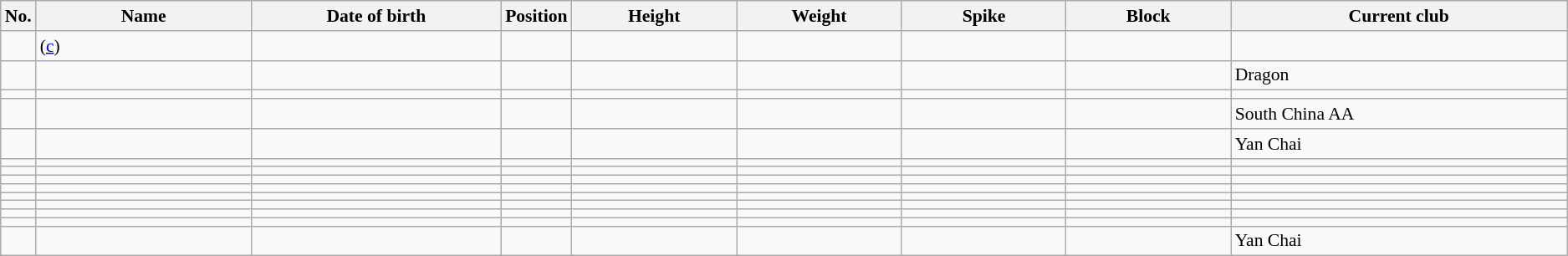<table class="wikitable sortable" style="font-size:90%; text-align:center;">
<tr>
<th>No.</th>
<th style="width:12em">Name</th>
<th style="width:14em">Date of birth</th>
<th style="width:3em">Position</th>
<th style="width:9em">Height</th>
<th style="width:9em">Weight</th>
<th style="width:9em">Spike</th>
<th style="width:9em">Block</th>
<th style="width:19em">Current club</th>
</tr>
<tr>
<td></td>
<td style="text-align:left;"> (<a href='#'>c</a>)</td>
<td style="text-align:right;"></td>
<td></td>
<td></td>
<td></td>
<td></td>
<td></td>
<td style="text-align:left;"></td>
</tr>
<tr>
<td></td>
<td style="text-align:left;"></td>
<td style="text-align:right;"></td>
<td></td>
<td></td>
<td></td>
<td></td>
<td></td>
<td style="text-align:left;"> Dragon</td>
</tr>
<tr>
<td></td>
<td style="text-align:left;"></td>
<td style="text-align:right;"></td>
<td></td>
<td></td>
<td></td>
<td></td>
<td></td>
<td style="text-align:left;"></td>
</tr>
<tr>
<td></td>
<td style="text-align:left;"></td>
<td style="text-align:right;"></td>
<td></td>
<td></td>
<td></td>
<td></td>
<td></td>
<td style="text-align:left;"> South China AA</td>
</tr>
<tr>
<td></td>
<td style="text-align:left;"></td>
<td style="text-align:right;"></td>
<td></td>
<td></td>
<td></td>
<td></td>
<td></td>
<td style="text-align:left;"> Yan Chai</td>
</tr>
<tr>
<td></td>
<td style="text-align:left;"></td>
<td style="text-align:right;"></td>
<td></td>
<td></td>
<td></td>
<td></td>
<td></td>
<td style="text-align:left;"></td>
</tr>
<tr>
<td></td>
<td style="text-align:left;"></td>
<td style="text-align:right;"></td>
<td></td>
<td></td>
<td></td>
<td></td>
<td></td>
<td style="text-align:left;"></td>
</tr>
<tr>
<td></td>
<td style="text-align:left;"></td>
<td style="text-align:right;"></td>
<td></td>
<td></td>
<td></td>
<td></td>
<td></td>
<td style="text-align:left;"></td>
</tr>
<tr>
<td></td>
<td style="text-align:left;"></td>
<td style="text-align:right;"></td>
<td></td>
<td></td>
<td></td>
<td></td>
<td></td>
<td style="text-align:left;"></td>
</tr>
<tr>
<td></td>
<td style="text-align:left;"></td>
<td style="text-align:right;"></td>
<td></td>
<td></td>
<td></td>
<td></td>
<td></td>
<td style="text-align:left;"></td>
</tr>
<tr>
<td></td>
<td style="text-align:left;"></td>
<td style="text-align:right;"></td>
<td></td>
<td></td>
<td></td>
<td></td>
<td></td>
<td style="text-align:left;"></td>
</tr>
<tr>
<td></td>
<td style="text-align:left;"></td>
<td style="text-align:right;"></td>
<td></td>
<td></td>
<td></td>
<td></td>
<td></td>
<td style="text-align:left;"></td>
</tr>
<tr>
<td></td>
<td style="text-align:left;"></td>
<td style="text-align:right;"></td>
<td></td>
<td></td>
<td></td>
<td></td>
<td></td>
<td style="text-align:left;"></td>
</tr>
<tr>
<td></td>
<td style="text-align:left;"></td>
<td style="text-align:right;"></td>
<td></td>
<td></td>
<td></td>
<td></td>
<td></td>
<td style="text-align:left;"> Yan Chai</td>
</tr>
</table>
